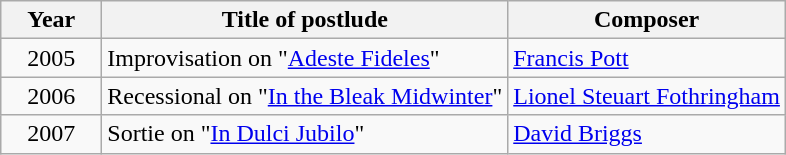<table class="wikitable" style="max-width: 1000px;">
<tr>
<th width=60px>Year</th>
<th width=>Title of postlude</th>
<th width=>Composer</th>
</tr>
<tr valign=top>
<td align=center>2005</td>
<td>Improvisation on "<a href='#'>Adeste Fideles</a>"</td>
<td><a href='#'>Francis Pott</a></td>
</tr>
<tr valign=top>
<td align=center>2006</td>
<td>Recessional on "<a href='#'>In the Bleak Midwinter</a>"</td>
<td><a href='#'>Lionel Steuart Fothringham</a></td>
</tr>
<tr valign=top>
<td align=center>2007</td>
<td>Sortie on "<a href='#'>In Dulci Jubilo</a>"</td>
<td><a href='#'>David Briggs</a></td>
</tr>
</table>
